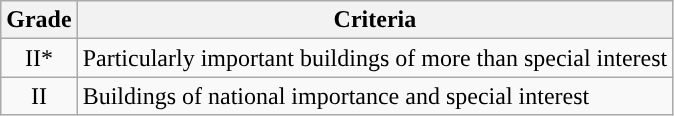<table class="wikitable">
<tr>
<th>Grade</th>
<th>Criteria</th>
</tr>
<tr>
<td align="center" >II*</td>
<td>Particularly important buildings of more than special interest</td>
</tr>
<tr>
<td align="center" >II</td>
<td>Buildings of national importance and special interest</td>
</tr>
</table>
